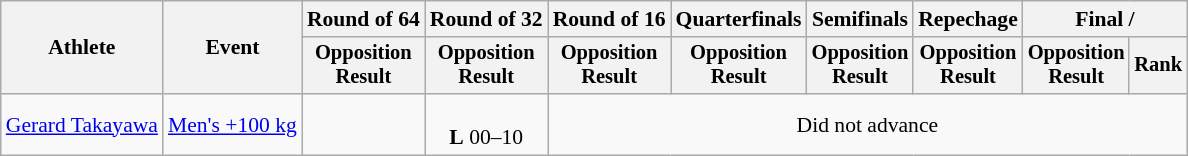<table class="wikitable" style="font-size:90%">
<tr>
<th rowspan="2">Athlete</th>
<th rowspan="2">Event</th>
<th>Round of 64</th>
<th>Round of 32</th>
<th>Round of 16</th>
<th>Quarterfinals</th>
<th>Semifinals</th>
<th>Repechage</th>
<th colspan=2>Final / </th>
</tr>
<tr style="font-size:95%">
<th>Opposition<br>Result</th>
<th>Opposition<br>Result</th>
<th>Opposition<br>Result</th>
<th>Opposition<br>Result</th>
<th>Opposition<br>Result</th>
<th>Opposition<br>Result</th>
<th>Opposition<br>Result</th>
<th>Rank</th>
</tr>
<tr align=center>
<td align=left><a href='#'>Gerard Takayawa</a></td>
<td align=left><a href='#'>Men's +100 kg</a></td>
<td></td>
<td><br><strong>L</strong> 00–10</td>
<td colspan=6>Did not advance</td>
</tr>
</table>
